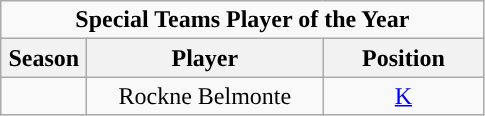<table class="wikitable sortable" style="text-align:center">
<tr>
<td colspan="4"><strong>Special Teams Player of the Year</strong></td>
</tr>
<tr>
<th style="width:50px; ">Season</th>
<th style="width:150px; ">Player</th>
<th style="width:100px; ">Position</th>
</tr>
<tr>
<td></td>
<td>Rockne Belmonte</td>
<td><a href='#'>K</a></td>
</tr>
</table>
